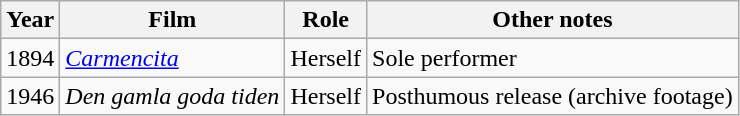<table class="wikitable">
<tr>
<th>Year</th>
<th>Film</th>
<th>Role</th>
<th>Other notes</th>
</tr>
<tr>
<td>1894</td>
<td><em><a href='#'>Carmencita</a></em></td>
<td>Herself</td>
<td>Sole performer</td>
</tr>
<tr>
<td>1946</td>
<td><em>Den gamla goda tiden</em></td>
<td>Herself</td>
<td>Posthumous release (archive footage)</td>
</tr>
</table>
